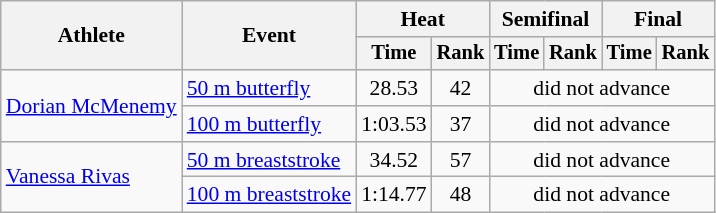<table class=wikitable style="font-size:90%">
<tr>
<th rowspan="2">Athlete</th>
<th rowspan="2">Event</th>
<th colspan="2">Heat</th>
<th colspan="2">Semifinal</th>
<th colspan="2">Final</th>
</tr>
<tr style="font-size:95%">
<th>Time</th>
<th>Rank</th>
<th>Time</th>
<th>Rank</th>
<th>Time</th>
<th>Rank</th>
</tr>
<tr align=center>
<td align=left rowspan=2><a href='#'>Dorian McMenemy</a></td>
<td align=left><a href='#'>50 m butterfly</a></td>
<td>28.53</td>
<td>42</td>
<td colspan=4>did not advance</td>
</tr>
<tr align=center>
<td align=left><a href='#'>100 m butterfly</a></td>
<td>1:03.53</td>
<td>37</td>
<td colspan=4>did not advance</td>
</tr>
<tr align=center>
<td align=left rowspan=2><a href='#'>Vanessa Rivas</a></td>
<td align=left><a href='#'>50 m breaststroke</a></td>
<td>34.52</td>
<td>57</td>
<td colspan=4>did not advance</td>
</tr>
<tr align=center>
<td align=left><a href='#'>100 m breaststroke</a></td>
<td>1:14.77</td>
<td>48</td>
<td colspan=4>did not advance</td>
</tr>
</table>
